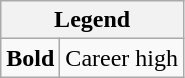<table class="wikitable mw-collapsible mw-collapsed">
<tr>
<th colspan="2">Legend</th>
</tr>
<tr>
<td><strong>Bold</strong></td>
<td>Career high</td>
</tr>
</table>
